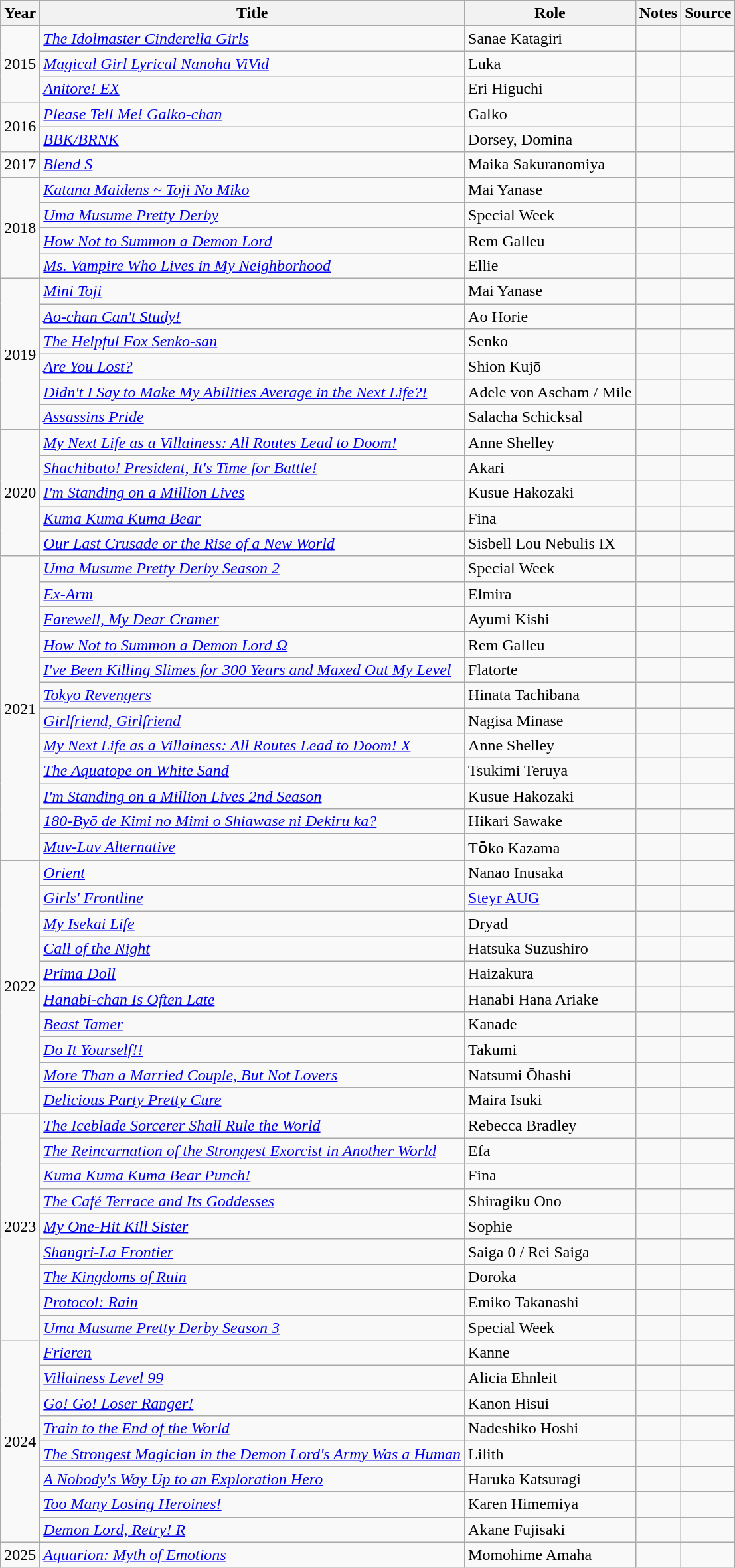<table class="wikitable">
<tr>
<th>Year</th>
<th>Title</th>
<th>Role</th>
<th>Notes</th>
<th>Source</th>
</tr>
<tr>
<td rowspan="3">2015</td>
<td><em><a href='#'>The Idolmaster Cinderella Girls</a></em></td>
<td>Sanae Katagiri</td>
<td></td>
<td></td>
</tr>
<tr>
<td><em><a href='#'>Magical Girl Lyrical Nanoha ViVid</a></em></td>
<td>Luka</td>
<td></td>
<td></td>
</tr>
<tr>
<td><em><a href='#'>Anitore! EX</a></em></td>
<td>Eri Higuchi</td>
<td></td>
<td></td>
</tr>
<tr>
<td rowspan="2">2016</td>
<td><em><a href='#'>Please Tell Me! Galko-chan</a></em></td>
<td>Galko</td>
<td></td>
<td></td>
</tr>
<tr>
<td><em><a href='#'>BBK/BRNK</a></em></td>
<td>Dorsey, Domina</td>
<td></td>
<td></td>
</tr>
<tr>
<td rowspan="1">2017</td>
<td><em><a href='#'>Blend S</a></em></td>
<td>Maika Sakuranomiya</td>
<td></td>
<td></td>
</tr>
<tr>
<td rowspan="4">2018</td>
<td><em><a href='#'>Katana Maidens ~ Toji No Miko</a></em></td>
<td>Mai Yanase</td>
<td></td>
<td></td>
</tr>
<tr>
<td><em><a href='#'>Uma Musume Pretty Derby</a></em></td>
<td>Special Week</td>
<td></td>
<td></td>
</tr>
<tr>
<td><em><a href='#'>How Not to Summon a Demon Lord</a></em></td>
<td>Rem Galleu</td>
<td></td>
<td></td>
</tr>
<tr>
<td><em><a href='#'>Ms. Vampire Who Lives in My Neighborhood</a></em></td>
<td>Ellie</td>
<td></td>
<td></td>
</tr>
<tr>
<td rowspan="6">2019</td>
<td><em><a href='#'>Mini Toji</a></em></td>
<td>Mai Yanase</td>
<td></td>
<td></td>
</tr>
<tr>
<td><em><a href='#'>Ao-chan Can't Study!</a></em></td>
<td>Ao Horie</td>
<td></td>
<td></td>
</tr>
<tr>
<td><em><a href='#'>The Helpful Fox Senko-san</a></em></td>
<td>Senko</td>
<td></td>
<td></td>
</tr>
<tr>
<td><em><a href='#'>Are You Lost?</a></em></td>
<td>Shion Kujō</td>
<td></td>
<td></td>
</tr>
<tr>
<td><em><a href='#'>Didn't I Say to Make My Abilities Average in the Next Life?!</a></em></td>
<td>Adele von Ascham / Mile</td>
<td></td>
<td></td>
</tr>
<tr>
<td><em><a href='#'>Assassins Pride</a></em></td>
<td>Salacha Schicksal</td>
<td></td>
<td></td>
</tr>
<tr>
<td rowspan="5">2020</td>
<td><em><a href='#'>My Next Life as a Villainess: All Routes Lead to Doom!</a></em></td>
<td>Anne Shelley</td>
<td></td>
<td></td>
</tr>
<tr>
<td><em><a href='#'>Shachibato! President, It's Time for Battle!</a></em></td>
<td>Akari</td>
<td></td>
<td></td>
</tr>
<tr>
<td><em><a href='#'>I'm Standing on a Million Lives</a></em></td>
<td>Kusue Hakozaki</td>
<td></td>
<td></td>
</tr>
<tr>
<td><em><a href='#'>Kuma Kuma Kuma Bear</a></em></td>
<td>Fina</td>
<td></td>
<td></td>
</tr>
<tr>
<td><em><a href='#'>Our Last Crusade or the Rise of a New World</a></em></td>
<td>Sisbell Lou Nebulis IX</td>
<td></td>
<td></td>
</tr>
<tr>
<td rowspan="12">2021</td>
<td><em><a href='#'>Uma Musume Pretty Derby Season 2</a></em></td>
<td>Special Week</td>
<td></td>
<td></td>
</tr>
<tr>
<td><em><a href='#'>Ex-Arm</a></em></td>
<td>Elmira</td>
<td></td>
<td></td>
</tr>
<tr>
<td><em><a href='#'>Farewell, My Dear Cramer</a></em></td>
<td>Ayumi Kishi</td>
<td></td>
<td></td>
</tr>
<tr>
<td><em><a href='#'>How Not to Summon a Demon Lord Ω</a></em></td>
<td>Rem Galleu</td>
<td></td>
<td></td>
</tr>
<tr>
<td><em><a href='#'>I've Been Killing Slimes for 300 Years and Maxed Out My Level</a></em></td>
<td>Flatorte</td>
<td></td>
<td></td>
</tr>
<tr>
<td><em><a href='#'>Tokyo Revengers</a></em></td>
<td>Hinata Tachibana</td>
<td></td>
<td></td>
</tr>
<tr>
<td><em><a href='#'>Girlfriend, Girlfriend</a></em></td>
<td>Nagisa Minase</td>
<td></td>
<td></td>
</tr>
<tr>
<td><em><a href='#'>My Next Life as a Villainess: All Routes Lead to Doom! X</a></em></td>
<td>Anne Shelley</td>
<td></td>
<td></td>
</tr>
<tr>
<td><em><a href='#'>The Aquatope on White Sand</a></em></td>
<td>Tsukimi Teruya</td>
<td></td>
<td></td>
</tr>
<tr>
<td><em><a href='#'>I'm Standing on a Million Lives 2nd Season</a></em></td>
<td>Kusue Hakozaki</td>
<td></td>
<td></td>
</tr>
<tr>
<td><em><a href='#'>180-Byō de Kimi no Mimi o Shiawase ni Dekiru ka?</a></em></td>
<td>Hikari Sawake</td>
<td></td>
<td></td>
</tr>
<tr>
<td><em><a href='#'>Muv-Luv Alternative</a></em></td>
<td>Tо̄ko Kazama</td>
<td></td>
<td></td>
</tr>
<tr>
<td rowspan="10">2022</td>
<td><em><a href='#'>Orient</a></em></td>
<td>Nanao Inusaka</td>
<td></td>
<td></td>
</tr>
<tr>
<td><em><a href='#'>Girls' Frontline</a></em></td>
<td><a href='#'>Steyr AUG</a></td>
<td></td>
<td></td>
</tr>
<tr>
<td><em><a href='#'>My Isekai Life</a></em></td>
<td>Dryad</td>
<td></td>
<td></td>
</tr>
<tr>
<td><em><a href='#'>Call of the Night</a></em></td>
<td>Hatsuka Suzushiro</td>
<td></td>
<td></td>
</tr>
<tr>
<td><em><a href='#'>Prima Doll</a></em></td>
<td>Haizakura</td>
<td></td>
<td></td>
</tr>
<tr>
<td><em><a href='#'>Hanabi-chan Is Often Late</a></em></td>
<td>Hanabi Hana Ariake</td>
<td></td>
<td></td>
</tr>
<tr>
<td><em><a href='#'>Beast Tamer</a></em></td>
<td>Kanade</td>
<td></td>
<td></td>
</tr>
<tr>
<td><em><a href='#'>Do It Yourself!!</a></em></td>
<td>Takumi</td>
<td></td>
<td></td>
</tr>
<tr>
<td><em><a href='#'>More Than a Married Couple, But Not Lovers</a></em></td>
<td>Natsumi Ōhashi</td>
<td></td>
<td></td>
</tr>
<tr>
<td><em><a href='#'>Delicious Party Pretty Cure</a></em></td>
<td>Maira Isuki</td>
<td></td>
<td></td>
</tr>
<tr>
<td rowspan="9">2023</td>
<td><em><a href='#'>The Iceblade Sorcerer Shall Rule the World</a></em></td>
<td>Rebecca Bradley</td>
<td></td>
<td></td>
</tr>
<tr>
<td><em><a href='#'>The Reincarnation of the Strongest Exorcist in Another World</a></em></td>
<td>Efa</td>
<td></td>
<td></td>
</tr>
<tr>
<td><em><a href='#'>Kuma Kuma Kuma Bear Punch!</a></em></td>
<td>Fina</td>
<td></td>
<td></td>
</tr>
<tr>
<td><em><a href='#'>The Café Terrace and Its Goddesses</a></em></td>
<td>Shiragiku Ono</td>
<td></td>
<td></td>
</tr>
<tr>
<td><em><a href='#'>My One-Hit Kill Sister</a></em></td>
<td>Sophie</td>
<td></td>
<td></td>
</tr>
<tr>
<td><em><a href='#'>Shangri-La Frontier</a></em></td>
<td>Saiga 0 / Rei Saiga</td>
<td></td>
<td></td>
</tr>
<tr>
<td><em><a href='#'>The Kingdoms of Ruin</a></em></td>
<td>Doroka</td>
<td></td>
<td></td>
</tr>
<tr>
<td><em><a href='#'>Protocol: Rain</a></em></td>
<td>Emiko Takanashi</td>
<td></td>
<td></td>
</tr>
<tr>
<td><em><a href='#'>Uma Musume Pretty Derby Season 3</a></em></td>
<td>Special Week</td>
<td></td>
<td></td>
</tr>
<tr>
<td rowspan="8">2024</td>
<td><em><a href='#'>Frieren</a></em></td>
<td>Kanne</td>
<td></td>
<td></td>
</tr>
<tr>
<td><em><a href='#'>Villainess Level 99</a></em></td>
<td>Alicia Ehnleit</td>
<td></td>
<td></td>
</tr>
<tr>
<td><em><a href='#'>Go! Go! Loser Ranger!</a></em></td>
<td>Kanon Hisui</td>
<td></td>
<td></td>
</tr>
<tr>
<td><em><a href='#'>Train to the End of the World</a></em></td>
<td>Nadeshiko Hoshi</td>
<td></td>
<td></td>
</tr>
<tr>
<td><em><a href='#'>The Strongest Magician in the Demon Lord's Army Was a Human</a></em></td>
<td>Lilith</td>
<td></td>
<td></td>
</tr>
<tr>
<td><em><a href='#'>A Nobody's Way Up to an Exploration Hero</a></em></td>
<td>Haruka Katsuragi</td>
<td></td>
<td></td>
</tr>
<tr>
<td><em><a href='#'>Too Many Losing Heroines!</a></em></td>
<td>Karen Himemiya</td>
<td></td>
<td></td>
</tr>
<tr>
<td><em><a href='#'>Demon Lord, Retry! R</a></em></td>
<td>Akane Fujisaki</td>
<td></td>
<td></td>
</tr>
<tr>
<td rowspan="1">2025</td>
<td><em><a href='#'>Aquarion: Myth of Emotions</a></em></td>
<td>Momohime Amaha</td>
<td></td>
<td></td>
</tr>
</table>
